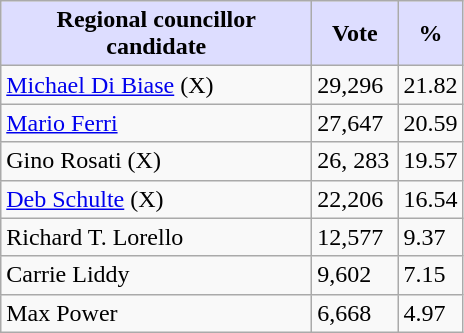<table class="wikitable">
<tr>
<th style="background:#ddf; width:200px;">Regional councillor candidate </th>
<th style="background:#ddf; width:50px;">Vote</th>
<th style="background:#ddf; width:30px;">%</th>
</tr>
<tr>
<td><a href='#'>Michael Di Biase</a> (X)</td>
<td>29,296</td>
<td>21.82</td>
</tr>
<tr>
<td><a href='#'>Mario Ferri</a></td>
<td>27,647</td>
<td>20.59</td>
</tr>
<tr>
<td>Gino Rosati (X)</td>
<td>26, 283</td>
<td>19.57</td>
</tr>
<tr>
<td><a href='#'>Deb Schulte</a> (X)</td>
<td>22,206</td>
<td>16.54</td>
</tr>
<tr>
<td>Richard T. Lorello</td>
<td>12,577</td>
<td>9.37</td>
</tr>
<tr>
<td>Carrie Liddy</td>
<td>9,602</td>
<td>7.15</td>
</tr>
<tr>
<td>Max Power</td>
<td>6,668</td>
<td>4.97</td>
</tr>
</table>
